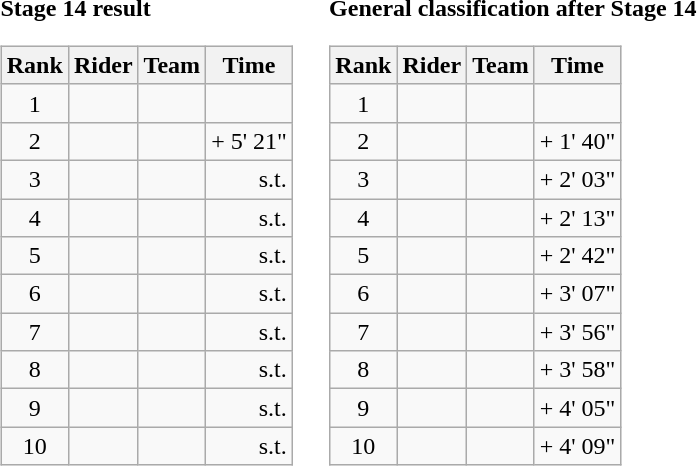<table>
<tr>
<td><strong>Stage 14 result</strong><br><table class="wikitable">
<tr>
<th scope="col">Rank</th>
<th scope="col">Rider</th>
<th scope="col">Team</th>
<th scope="col">Time</th>
</tr>
<tr>
<td style="text-align:center;">1</td>
<td></td>
<td></td>
<td style="text-align:right;"></td>
</tr>
<tr>
<td style="text-align:center;">2</td>
<td></td>
<td></td>
<td style="text-align:right;">+ 5' 21"</td>
</tr>
<tr>
<td style="text-align:center;">3</td>
<td></td>
<td></td>
<td style="text-align:right;">s.t.</td>
</tr>
<tr>
<td style="text-align:center;">4</td>
<td></td>
<td></td>
<td style="text-align:right;">s.t.</td>
</tr>
<tr>
<td style="text-align:center;">5</td>
<td></td>
<td></td>
<td style="text-align:right;">s.t.</td>
</tr>
<tr>
<td style="text-align:center;">6</td>
<td></td>
<td></td>
<td style="text-align:right;">s.t.</td>
</tr>
<tr>
<td style="text-align:center;">7</td>
<td></td>
<td></td>
<td style="text-align:right;">s.t.</td>
</tr>
<tr>
<td style="text-align:center;">8</td>
<td></td>
<td></td>
<td style="text-align:right;">s.t.</td>
</tr>
<tr>
<td style="text-align:center;">9</td>
<td></td>
<td></td>
<td style="text-align:right;">s.t.</td>
</tr>
<tr>
<td style="text-align:center;">10</td>
<td></td>
<td></td>
<td style="text-align:right;">s.t.</td>
</tr>
</table>
</td>
<td></td>
<td><strong>General classification after Stage 14</strong><br><table class="wikitable">
<tr>
<th scope="col">Rank</th>
<th scope="col">Rider</th>
<th scope="col">Team</th>
<th scope="col">Time</th>
</tr>
<tr>
<td style="text-align:center;">1</td>
<td></td>
<td></td>
<td style="text-align:right;"></td>
</tr>
<tr>
<td style="text-align:center;">2</td>
<td></td>
<td></td>
<td style="text-align:right;">+ 1' 40"</td>
</tr>
<tr>
<td style="text-align:center;">3</td>
<td></td>
<td></td>
<td style="text-align:right;">+ 2' 03"</td>
</tr>
<tr>
<td style="text-align:center;">4</td>
<td></td>
<td></td>
<td style="text-align:right;">+ 2' 13"</td>
</tr>
<tr>
<td style="text-align:center;">5</td>
<td></td>
<td></td>
<td style="text-align:right;">+ 2' 42"</td>
</tr>
<tr>
<td style="text-align:center;">6</td>
<td></td>
<td></td>
<td style="text-align:right;">+ 3' 07"</td>
</tr>
<tr>
<td style="text-align:center;">7</td>
<td></td>
<td></td>
<td style="text-align:right;">+ 3' 56"</td>
</tr>
<tr>
<td style="text-align:center;">8</td>
<td></td>
<td></td>
<td style="text-align:right;">+ 3' 58"</td>
</tr>
<tr>
<td style="text-align:center;">9</td>
<td></td>
<td></td>
<td style="text-align:right;">+ 4' 05"</td>
</tr>
<tr>
<td style="text-align:center;">10</td>
<td></td>
<td></td>
<td style="text-align:right;">+ 4' 09"</td>
</tr>
</table>
</td>
</tr>
</table>
